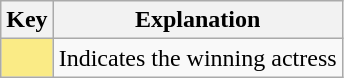<table class="wikitable">
<tr>
<th scope="col" width=%>Key</th>
<th scope="col" width=%>Explanation</th>
</tr>
<tr>
<td style="background:#FAEB86"></td>
<td>Indicates the winning actress</td>
</tr>
</table>
